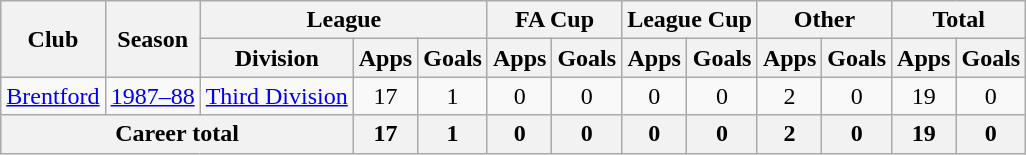<table class="wikitable" style="text-align: center;">
<tr>
<th rowspan="2">Club</th>
<th rowspan="2">Season</th>
<th colspan="3">League</th>
<th colspan="2">FA Cup</th>
<th colspan="2">League Cup</th>
<th colspan="2">Other</th>
<th colspan="2">Total</th>
</tr>
<tr>
<th>Division</th>
<th>Apps</th>
<th>Goals</th>
<th>Apps</th>
<th>Goals</th>
<th>Apps</th>
<th>Goals</th>
<th>Apps</th>
<th>Goals</th>
<th>Apps</th>
<th>Goals</th>
</tr>
<tr>
<td><a href='#'>Brentford</a></td>
<td><a href='#'>1987–88</a></td>
<td><a href='#'>Third Division</a></td>
<td>17</td>
<td>1</td>
<td>0</td>
<td>0</td>
<td>0</td>
<td>0</td>
<td>2</td>
<td>0</td>
<td>19</td>
<td>0</td>
</tr>
<tr>
<th colspan="3">Career total</th>
<th>17</th>
<th>1</th>
<th>0</th>
<th>0</th>
<th>0</th>
<th>0</th>
<th>2</th>
<th>0</th>
<th>19</th>
<th>0</th>
</tr>
</table>
